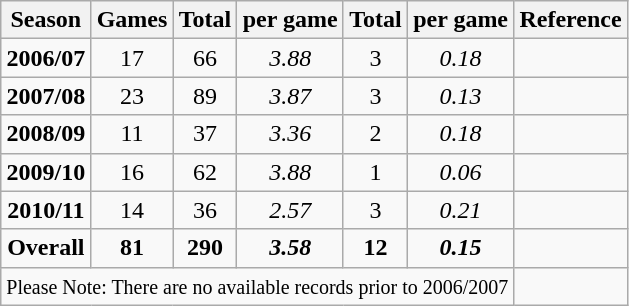<table class="wikitable" style="text-align:center">
<tr>
<th>Season</th>
<th>Games</th>
<th>Total </th>
<th> per game</th>
<th>Total </th>
<th> per game</th>
<th>Reference</th>
</tr>
<tr>
<td><strong>2006/07</strong></td>
<td>17</td>
<td>66</td>
<td><em>3.88</em></td>
<td>3</td>
<td><em>0.18</em></td>
<td></td>
</tr>
<tr>
<td><strong>2007/08</strong></td>
<td>23</td>
<td>89</td>
<td><em>3.87</em></td>
<td>3</td>
<td><em>0.13</em></td>
<td></td>
</tr>
<tr>
<td><strong>2008/09</strong></td>
<td>11</td>
<td>37</td>
<td><em>3.36</em></td>
<td>2</td>
<td><em>0.18</em></td>
<td></td>
</tr>
<tr>
<td><strong>2009/10</strong></td>
<td>16</td>
<td>62</td>
<td><em>3.88</em></td>
<td>1</td>
<td><em>0.06</em></td>
<td></td>
</tr>
<tr>
<td><strong>2010/11</strong></td>
<td>14</td>
<td>36</td>
<td><em>2.57</em></td>
<td>3</td>
<td><em>0.21</em></td>
<td></td>
</tr>
<tr>
<td><strong>Overall</strong></td>
<td><strong>81</strong></td>
<td><strong>290</strong></td>
<td><strong><em>3.58</em></strong></td>
<td><strong>12</strong></td>
<td><strong><em>0.15</em></strong></td>
<td></td>
</tr>
<tr>
<td colspan="6" align="left"><small>Please Note: There are no available records prior to 2006/2007</small></td>
</tr>
</table>
